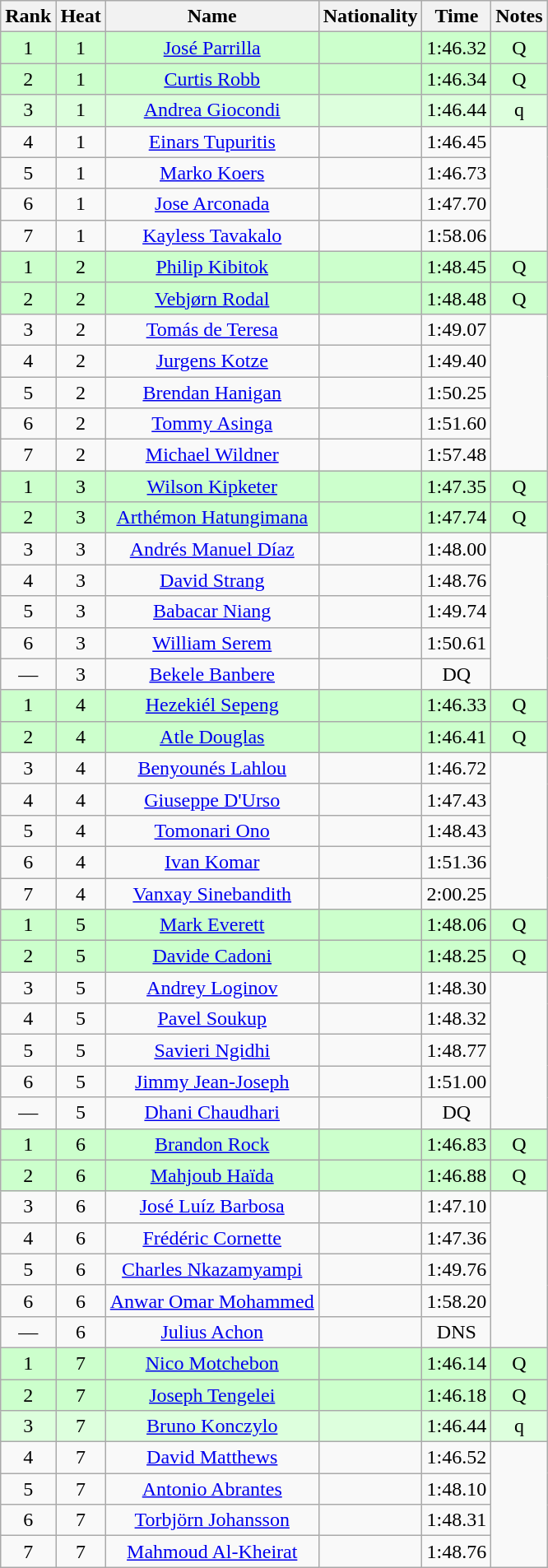<table class="wikitable sortable" style="text-align:center">
<tr>
<th>Rank</th>
<th>Heat</th>
<th>Name</th>
<th>Nationality</th>
<th>Time</th>
<th>Notes</th>
</tr>
<tr style="background:#ccffcc;">
<td>1</td>
<td>1</td>
<td><a href='#'>José Parrilla</a></td>
<td align=left></td>
<td>1:46.32</td>
<td>Q</td>
</tr>
<tr style="background:#ccffcc;">
<td>2</td>
<td>1</td>
<td><a href='#'>Curtis Robb</a></td>
<td align=left></td>
<td>1:46.34</td>
<td>Q</td>
</tr>
<tr style="background:#ddffdd;">
<td>3</td>
<td>1</td>
<td><a href='#'>Andrea Giocondi</a></td>
<td align=left></td>
<td>1:46.44</td>
<td>q</td>
</tr>
<tr>
<td>4</td>
<td>1</td>
<td><a href='#'>Einars Tupuritis</a></td>
<td align=left></td>
<td>1:46.45</td>
</tr>
<tr>
<td>5</td>
<td>1</td>
<td><a href='#'>Marko Koers</a></td>
<td align=left></td>
<td>1:46.73</td>
</tr>
<tr>
<td>6</td>
<td>1</td>
<td><a href='#'>Jose Arconada</a></td>
<td align=left></td>
<td>1:47.70</td>
</tr>
<tr>
<td>7</td>
<td>1</td>
<td><a href='#'>Kayless Tavakalo</a></td>
<td align=left></td>
<td>1:58.06</td>
</tr>
<tr style="background:#ccffcc;">
<td>1</td>
<td>2</td>
<td><a href='#'>Philip Kibitok</a></td>
<td align=left></td>
<td>1:48.45</td>
<td>Q</td>
</tr>
<tr style="background:#ccffcc;">
<td>2</td>
<td>2</td>
<td><a href='#'>Vebjørn Rodal</a></td>
<td align=left></td>
<td>1:48.48</td>
<td>Q</td>
</tr>
<tr>
<td>3</td>
<td>2</td>
<td><a href='#'>Tomás de Teresa</a></td>
<td align=left></td>
<td>1:49.07</td>
</tr>
<tr>
<td>4</td>
<td>2</td>
<td><a href='#'>Jurgens Kotze</a></td>
<td align=left></td>
<td>1:49.40</td>
</tr>
<tr>
<td>5</td>
<td>2</td>
<td><a href='#'>Brendan Hanigan</a></td>
<td align=left></td>
<td>1:50.25</td>
</tr>
<tr>
<td>6</td>
<td>2</td>
<td><a href='#'>Tommy Asinga</a></td>
<td align=left></td>
<td>1:51.60</td>
</tr>
<tr>
<td>7</td>
<td>2</td>
<td><a href='#'>Michael Wildner</a></td>
<td align=left></td>
<td>1:57.48</td>
</tr>
<tr style="background:#ccffcc;">
<td>1</td>
<td>3</td>
<td><a href='#'>Wilson Kipketer</a></td>
<td align=left></td>
<td>1:47.35</td>
<td>Q</td>
</tr>
<tr style="background:#ccffcc;">
<td>2</td>
<td>3</td>
<td><a href='#'>Arthémon Hatungimana</a></td>
<td align=left></td>
<td>1:47.74</td>
<td>Q</td>
</tr>
<tr>
<td>3</td>
<td>3</td>
<td><a href='#'>Andrés Manuel Díaz</a></td>
<td align=left></td>
<td>1:48.00</td>
</tr>
<tr>
<td>4</td>
<td>3</td>
<td><a href='#'>David Strang</a></td>
<td align=left></td>
<td>1:48.76</td>
</tr>
<tr>
<td>5</td>
<td>3</td>
<td><a href='#'>Babacar Niang</a></td>
<td align=left></td>
<td>1:49.74</td>
</tr>
<tr>
<td>6</td>
<td>3</td>
<td><a href='#'>William Serem</a></td>
<td align=left></td>
<td>1:50.61</td>
</tr>
<tr>
<td>—</td>
<td>3</td>
<td><a href='#'>Bekele Banbere</a></td>
<td align=left></td>
<td>DQ</td>
</tr>
<tr style="background:#ccffcc;">
<td>1</td>
<td>4</td>
<td><a href='#'>Hezekiél Sepeng</a></td>
<td align=left></td>
<td>1:46.33</td>
<td>Q</td>
</tr>
<tr style="background:#ccffcc;">
<td>2</td>
<td>4</td>
<td><a href='#'>Atle Douglas</a></td>
<td align=left></td>
<td>1:46.41</td>
<td>Q</td>
</tr>
<tr>
<td>3</td>
<td>4</td>
<td><a href='#'>Benyounés Lahlou</a></td>
<td align=left></td>
<td>1:46.72</td>
</tr>
<tr>
<td>4</td>
<td>4</td>
<td><a href='#'>Giuseppe D'Urso</a></td>
<td align=left></td>
<td>1:47.43</td>
</tr>
<tr>
<td>5</td>
<td>4</td>
<td><a href='#'>Tomonari Ono</a></td>
<td align=left></td>
<td>1:48.43</td>
</tr>
<tr>
<td>6</td>
<td>4</td>
<td><a href='#'>Ivan Komar</a></td>
<td align=left></td>
<td>1:51.36</td>
</tr>
<tr>
<td>7</td>
<td>4</td>
<td><a href='#'>Vanxay Sinebandith</a></td>
<td align=left></td>
<td>2:00.25</td>
</tr>
<tr style="background:#ccffcc;">
<td>1</td>
<td>5</td>
<td><a href='#'>Mark Everett</a></td>
<td align=left></td>
<td>1:48.06</td>
<td>Q</td>
</tr>
<tr style="background:#ccffcc;">
<td>2</td>
<td>5</td>
<td><a href='#'>Davide Cadoni</a></td>
<td align=left></td>
<td>1:48.25</td>
<td>Q</td>
</tr>
<tr>
<td>3</td>
<td>5</td>
<td><a href='#'>Andrey Loginov</a></td>
<td align=left></td>
<td>1:48.30</td>
</tr>
<tr>
<td>4</td>
<td>5</td>
<td><a href='#'>Pavel Soukup</a></td>
<td align=left></td>
<td>1:48.32</td>
</tr>
<tr>
<td>5</td>
<td>5</td>
<td><a href='#'>Savieri Ngidhi</a></td>
<td align=left></td>
<td>1:48.77</td>
</tr>
<tr>
<td>6</td>
<td>5</td>
<td><a href='#'>Jimmy Jean-Joseph</a></td>
<td align=left></td>
<td>1:51.00</td>
</tr>
<tr>
<td>—</td>
<td>5</td>
<td><a href='#'>Dhani Chaudhari</a></td>
<td align=left></td>
<td>DQ</td>
</tr>
<tr style="background:#ccffcc;">
<td>1</td>
<td>6</td>
<td><a href='#'>Brandon Rock</a></td>
<td align=left></td>
<td>1:46.83</td>
<td>Q</td>
</tr>
<tr style="background:#ccffcc;">
<td>2</td>
<td>6</td>
<td><a href='#'>Mahjoub Haïda</a></td>
<td align=left></td>
<td>1:46.88</td>
<td>Q</td>
</tr>
<tr>
<td>3</td>
<td>6</td>
<td><a href='#'>José Luíz Barbosa</a></td>
<td align=left></td>
<td>1:47.10</td>
</tr>
<tr>
<td>4</td>
<td>6</td>
<td><a href='#'>Frédéric Cornette</a></td>
<td align=left></td>
<td>1:47.36</td>
</tr>
<tr>
<td>5</td>
<td>6</td>
<td><a href='#'>Charles Nkazamyampi</a></td>
<td align=left></td>
<td>1:49.76</td>
</tr>
<tr>
<td>6</td>
<td>6</td>
<td><a href='#'>Anwar Omar Mohammed</a></td>
<td align=left></td>
<td>1:58.20</td>
</tr>
<tr>
<td>—</td>
<td>6</td>
<td><a href='#'>Julius Achon</a></td>
<td align=left></td>
<td>DNS</td>
</tr>
<tr style="background:#ccffcc;">
<td>1</td>
<td>7</td>
<td><a href='#'>Nico Motchebon</a></td>
<td align=left></td>
<td>1:46.14</td>
<td>Q</td>
</tr>
<tr style="background:#ccffcc;">
<td>2</td>
<td>7</td>
<td><a href='#'>Joseph Tengelei</a></td>
<td align=left></td>
<td>1:46.18</td>
<td>Q</td>
</tr>
<tr style="background:#ddffdd;">
<td>3</td>
<td>7</td>
<td><a href='#'>Bruno Konczylo</a></td>
<td align=left></td>
<td>1:46.44</td>
<td>q</td>
</tr>
<tr>
<td>4</td>
<td>7</td>
<td><a href='#'>David Matthews</a></td>
<td align=left></td>
<td>1:46.52</td>
</tr>
<tr>
<td>5</td>
<td>7</td>
<td><a href='#'>Antonio Abrantes</a></td>
<td align=left></td>
<td>1:48.10</td>
</tr>
<tr>
<td>6</td>
<td>7</td>
<td><a href='#'>Torbjörn Johansson</a></td>
<td align=left></td>
<td>1:48.31</td>
</tr>
<tr>
<td>7</td>
<td>7</td>
<td><a href='#'>Mahmoud Al-Kheirat</a></td>
<td align=left></td>
<td>1:48.76</td>
</tr>
</table>
